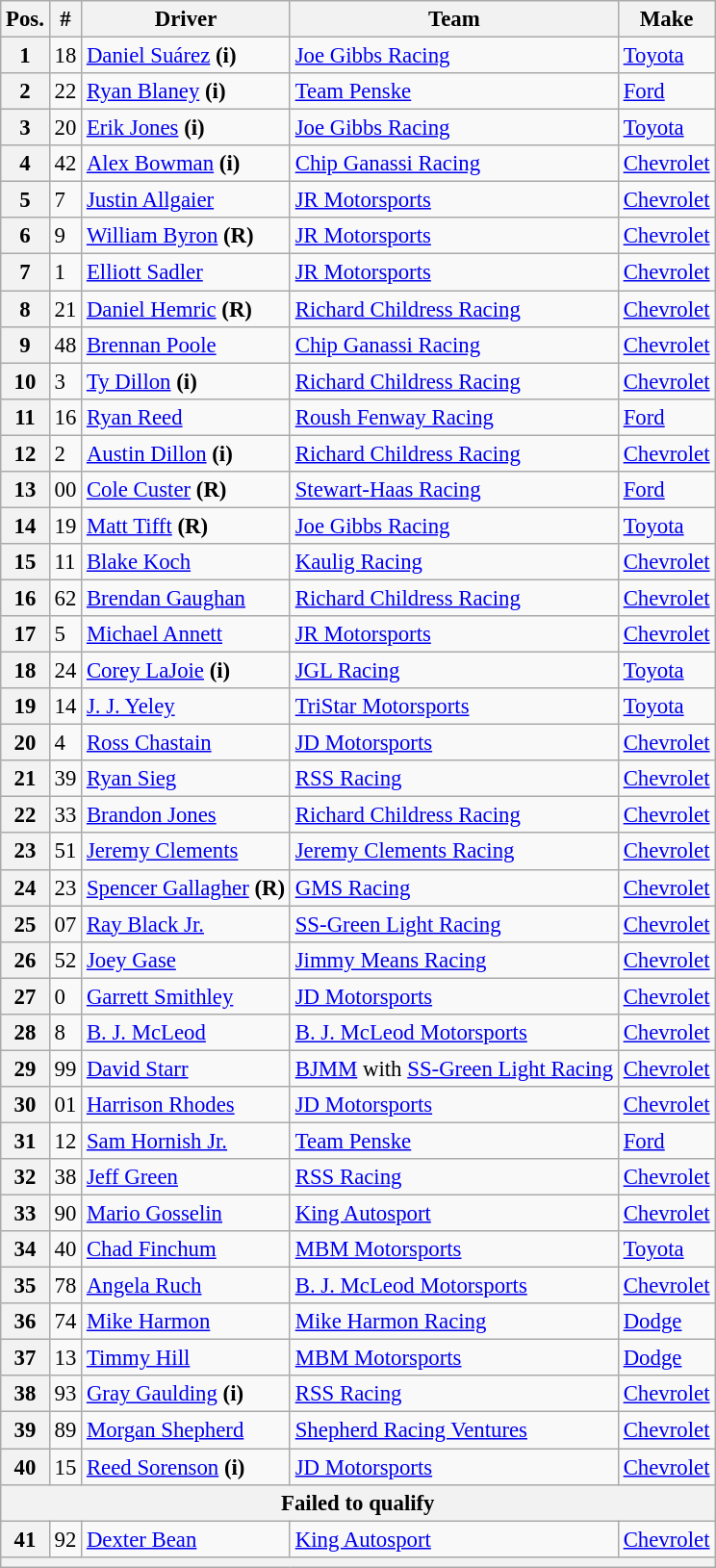<table class="wikitable" style="font-size:95%">
<tr>
<th>Pos.</th>
<th>#</th>
<th>Driver</th>
<th>Team</th>
<th>Make</th>
</tr>
<tr>
<th>1</th>
<td>18</td>
<td><a href='#'>Daniel Suárez</a> <strong>(i)</strong></td>
<td><a href='#'>Joe Gibbs Racing</a></td>
<td><a href='#'>Toyota</a></td>
</tr>
<tr>
<th>2</th>
<td>22</td>
<td><a href='#'>Ryan Blaney</a> <strong>(i)</strong></td>
<td><a href='#'>Team Penske</a></td>
<td><a href='#'>Ford</a></td>
</tr>
<tr>
<th>3</th>
<td>20</td>
<td><a href='#'>Erik Jones</a> <strong>(i)</strong></td>
<td><a href='#'>Joe Gibbs Racing</a></td>
<td><a href='#'>Toyota</a></td>
</tr>
<tr>
<th>4</th>
<td>42</td>
<td><a href='#'>Alex Bowman</a> <strong>(i)</strong></td>
<td><a href='#'>Chip Ganassi Racing</a></td>
<td><a href='#'>Chevrolet</a></td>
</tr>
<tr>
<th>5</th>
<td>7</td>
<td><a href='#'>Justin Allgaier</a></td>
<td><a href='#'>JR Motorsports</a></td>
<td><a href='#'>Chevrolet</a></td>
</tr>
<tr>
<th>6</th>
<td>9</td>
<td><a href='#'>William Byron</a> <strong>(R)</strong></td>
<td><a href='#'>JR Motorsports</a></td>
<td><a href='#'>Chevrolet</a></td>
</tr>
<tr>
<th>7</th>
<td>1</td>
<td><a href='#'>Elliott Sadler</a></td>
<td><a href='#'>JR Motorsports</a></td>
<td><a href='#'>Chevrolet</a></td>
</tr>
<tr>
<th>8</th>
<td>21</td>
<td><a href='#'>Daniel Hemric</a> <strong>(R)</strong></td>
<td><a href='#'>Richard Childress Racing</a></td>
<td><a href='#'>Chevrolet</a></td>
</tr>
<tr>
<th>9</th>
<td>48</td>
<td><a href='#'>Brennan Poole</a></td>
<td><a href='#'>Chip Ganassi Racing</a></td>
<td><a href='#'>Chevrolet</a></td>
</tr>
<tr>
<th>10</th>
<td>3</td>
<td><a href='#'>Ty Dillon</a> <strong>(i)</strong></td>
<td><a href='#'>Richard Childress Racing</a></td>
<td><a href='#'>Chevrolet</a></td>
</tr>
<tr>
<th>11</th>
<td>16</td>
<td><a href='#'>Ryan Reed</a></td>
<td><a href='#'>Roush Fenway Racing</a></td>
<td><a href='#'>Ford</a></td>
</tr>
<tr>
<th>12</th>
<td>2</td>
<td><a href='#'>Austin Dillon</a> <strong>(i)</strong></td>
<td><a href='#'>Richard Childress Racing</a></td>
<td><a href='#'>Chevrolet</a></td>
</tr>
<tr>
<th>13</th>
<td>00</td>
<td><a href='#'>Cole Custer</a> <strong>(R)</strong></td>
<td><a href='#'>Stewart-Haas Racing</a></td>
<td><a href='#'>Ford</a></td>
</tr>
<tr>
<th>14</th>
<td>19</td>
<td><a href='#'>Matt Tifft</a> <strong>(R)</strong></td>
<td><a href='#'>Joe Gibbs Racing</a></td>
<td><a href='#'>Toyota</a></td>
</tr>
<tr>
<th>15</th>
<td>11</td>
<td><a href='#'>Blake Koch</a></td>
<td><a href='#'>Kaulig Racing</a></td>
<td><a href='#'>Chevrolet</a></td>
</tr>
<tr>
<th>16</th>
<td>62</td>
<td><a href='#'>Brendan Gaughan</a></td>
<td><a href='#'>Richard Childress Racing</a></td>
<td><a href='#'>Chevrolet</a></td>
</tr>
<tr>
<th>17</th>
<td>5</td>
<td><a href='#'>Michael Annett</a></td>
<td><a href='#'>JR Motorsports</a></td>
<td><a href='#'>Chevrolet</a></td>
</tr>
<tr>
<th>18</th>
<td>24</td>
<td><a href='#'>Corey LaJoie</a> <strong>(i)</strong></td>
<td><a href='#'>JGL Racing</a></td>
<td><a href='#'>Toyota</a></td>
</tr>
<tr>
<th>19</th>
<td>14</td>
<td><a href='#'>J. J. Yeley</a></td>
<td><a href='#'>TriStar Motorsports</a></td>
<td><a href='#'>Toyota</a></td>
</tr>
<tr>
<th>20</th>
<td>4</td>
<td><a href='#'>Ross Chastain</a></td>
<td><a href='#'>JD Motorsports</a></td>
<td><a href='#'>Chevrolet</a></td>
</tr>
<tr>
<th>21</th>
<td>39</td>
<td><a href='#'>Ryan Sieg</a></td>
<td><a href='#'>RSS Racing</a></td>
<td><a href='#'>Chevrolet</a></td>
</tr>
<tr>
<th>22</th>
<td>33</td>
<td><a href='#'>Brandon Jones</a></td>
<td><a href='#'>Richard Childress Racing</a></td>
<td><a href='#'>Chevrolet</a></td>
</tr>
<tr>
<th>23</th>
<td>51</td>
<td><a href='#'>Jeremy Clements</a></td>
<td><a href='#'>Jeremy Clements Racing</a></td>
<td><a href='#'>Chevrolet</a></td>
</tr>
<tr>
<th>24</th>
<td>23</td>
<td><a href='#'>Spencer Gallagher</a> <strong>(R)</strong></td>
<td><a href='#'>GMS Racing</a></td>
<td><a href='#'>Chevrolet</a></td>
</tr>
<tr>
<th>25</th>
<td>07</td>
<td><a href='#'>Ray Black Jr.</a></td>
<td><a href='#'>SS-Green Light Racing</a></td>
<td><a href='#'>Chevrolet</a></td>
</tr>
<tr>
<th>26</th>
<td>52</td>
<td><a href='#'>Joey Gase</a></td>
<td><a href='#'>Jimmy Means Racing</a></td>
<td><a href='#'>Chevrolet</a></td>
</tr>
<tr>
<th>27</th>
<td>0</td>
<td><a href='#'>Garrett Smithley</a></td>
<td><a href='#'>JD Motorsports</a></td>
<td><a href='#'>Chevrolet</a></td>
</tr>
<tr>
<th>28</th>
<td>8</td>
<td><a href='#'>B. J. McLeod</a></td>
<td><a href='#'>B. J. McLeod Motorsports</a></td>
<td><a href='#'>Chevrolet</a></td>
</tr>
<tr>
<th>29</th>
<td>99</td>
<td><a href='#'>David Starr</a></td>
<td><a href='#'>BJMM</a> with <a href='#'>SS-Green Light Racing</a></td>
<td><a href='#'>Chevrolet</a></td>
</tr>
<tr>
<th>30</th>
<td>01</td>
<td><a href='#'>Harrison Rhodes</a></td>
<td><a href='#'>JD Motorsports</a></td>
<td><a href='#'>Chevrolet</a></td>
</tr>
<tr>
<th>31</th>
<td>12</td>
<td><a href='#'>Sam Hornish Jr.</a></td>
<td><a href='#'>Team Penske</a></td>
<td><a href='#'>Ford</a></td>
</tr>
<tr>
<th>32</th>
<td>38</td>
<td><a href='#'>Jeff Green</a></td>
<td><a href='#'>RSS Racing</a></td>
<td><a href='#'>Chevrolet</a></td>
</tr>
<tr>
<th>33</th>
<td>90</td>
<td><a href='#'>Mario Gosselin</a></td>
<td><a href='#'>King Autosport</a></td>
<td><a href='#'>Chevrolet</a></td>
</tr>
<tr>
<th>34</th>
<td>40</td>
<td><a href='#'>Chad Finchum</a></td>
<td><a href='#'>MBM Motorsports</a></td>
<td><a href='#'>Toyota</a></td>
</tr>
<tr>
<th>35</th>
<td>78</td>
<td><a href='#'>Angela Ruch</a></td>
<td><a href='#'>B. J. McLeod Motorsports</a></td>
<td><a href='#'>Chevrolet</a></td>
</tr>
<tr>
<th>36</th>
<td>74</td>
<td><a href='#'>Mike Harmon</a></td>
<td><a href='#'>Mike Harmon Racing</a></td>
<td><a href='#'>Dodge</a></td>
</tr>
<tr>
<th>37</th>
<td>13</td>
<td><a href='#'>Timmy Hill</a></td>
<td><a href='#'>MBM Motorsports</a></td>
<td><a href='#'>Dodge</a></td>
</tr>
<tr>
<th>38</th>
<td>93</td>
<td><a href='#'>Gray Gaulding</a> <strong>(i)</strong></td>
<td><a href='#'>RSS Racing</a></td>
<td><a href='#'>Chevrolet</a></td>
</tr>
<tr>
<th>39</th>
<td>89</td>
<td><a href='#'>Morgan Shepherd</a></td>
<td><a href='#'>Shepherd Racing Ventures</a></td>
<td><a href='#'>Chevrolet</a></td>
</tr>
<tr>
<th>40</th>
<td>15</td>
<td><a href='#'>Reed Sorenson</a> <strong>(i)</strong></td>
<td><a href='#'>JD Motorsports</a></td>
<td><a href='#'>Chevrolet</a></td>
</tr>
<tr>
<th colspan="5">Failed to qualify</th>
</tr>
<tr>
<th>41</th>
<td>92</td>
<td><a href='#'>Dexter Bean</a></td>
<td><a href='#'>King Autosport</a></td>
<td><a href='#'>Chevrolet</a></td>
</tr>
<tr>
<th colspan="5"></th>
</tr>
</table>
